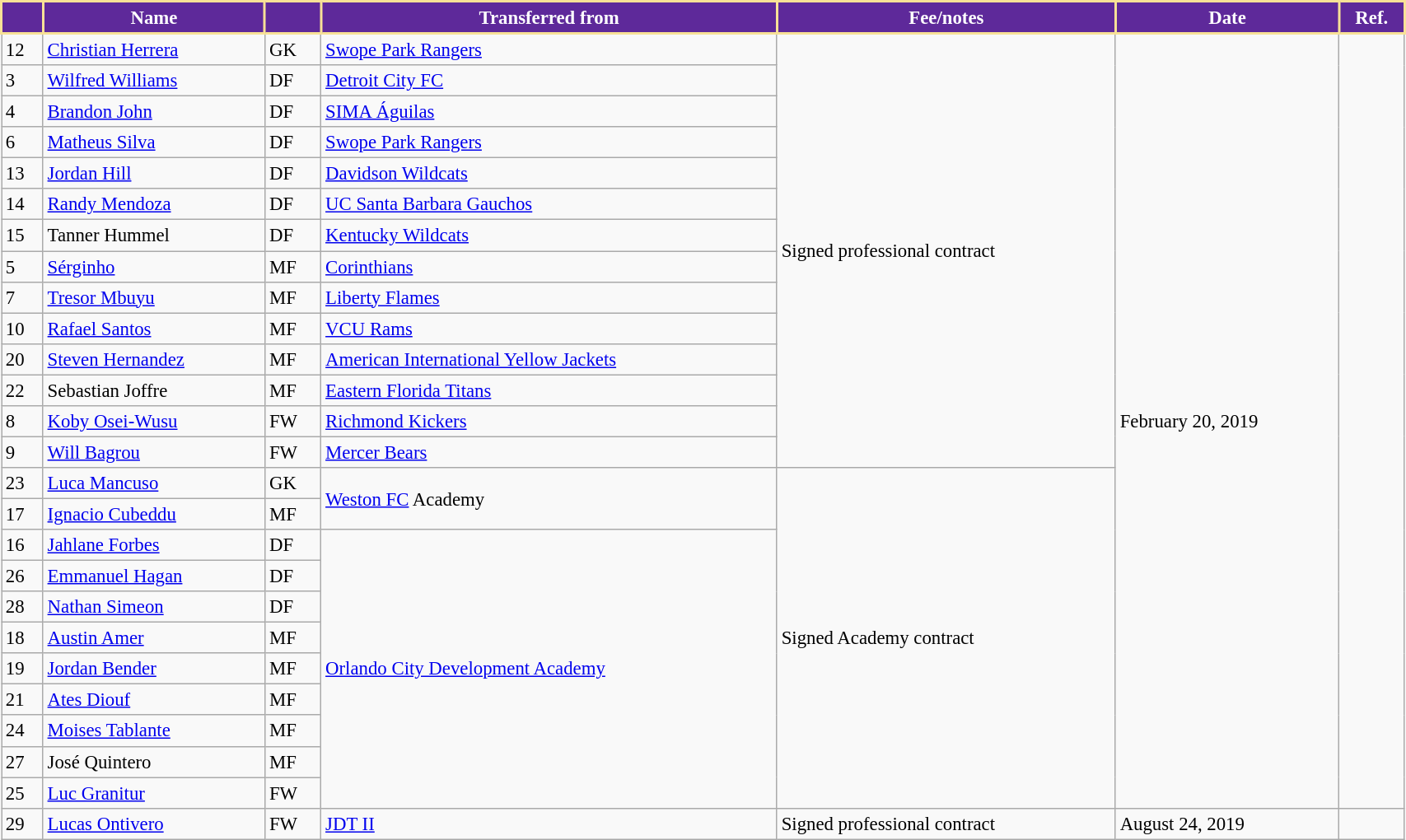<table class="wikitable sortable" style="width:90%; text-align:center; font-size:95%; text-align:left;">
<tr>
<th style="background:#5E299A; color:white; border:2px solid #F8E196;"></th>
<th style="background:#5E299A; color:white; border:2px solid #F8E196;">Name</th>
<th style="background:#5E299A; color:white; border:2px solid #F8E196;"></th>
<th style="background:#5E299A; color:white; border:2px solid #F8E196;">Transferred from</th>
<th style="background:#5E299A; color:white; border:2px solid #F8E196;">Fee/notes</th>
<th style="background:#5E299A; color:white; border:2px solid #F8E196;">Date</th>
<th style="background:#5E299A; color:white; border:2px solid #F8E196;">Ref.</th>
</tr>
<tr>
<td>12</td>
<td> <a href='#'>Christian Herrera</a></td>
<td>GK</td>
<td> <a href='#'>Swope Park Rangers</a></td>
<td rowspan="14">Signed professional contract</td>
<td rowspan="25">February 20, 2019</td>
<td rowspan="25"></td>
</tr>
<tr>
<td>3</td>
<td> <a href='#'>Wilfred Williams</a></td>
<td>DF</td>
<td> <a href='#'>Detroit City FC</a></td>
</tr>
<tr>
<td>4</td>
<td> <a href='#'>Brandon John</a></td>
<td>DF</td>
<td> <a href='#'>SIMA Águilas</a></td>
</tr>
<tr>
<td>6</td>
<td> <a href='#'>Matheus Silva</a></td>
<td>DF</td>
<td> <a href='#'>Swope Park Rangers</a></td>
</tr>
<tr>
<td>13</td>
<td> <a href='#'>Jordan Hill</a></td>
<td>DF</td>
<td> <a href='#'>Davidson Wildcats</a></td>
</tr>
<tr>
<td>14</td>
<td> <a href='#'>Randy Mendoza</a></td>
<td>DF</td>
<td> <a href='#'>UC Santa Barbara Gauchos</a></td>
</tr>
<tr>
<td>15</td>
<td> Tanner Hummel</td>
<td>DF</td>
<td> <a href='#'>Kentucky Wildcats</a></td>
</tr>
<tr>
<td>5</td>
<td> <a href='#'>Sérginho</a></td>
<td>MF</td>
<td> <a href='#'>Corinthians</a></td>
</tr>
<tr>
<td>7</td>
<td> <a href='#'>Tresor Mbuyu</a></td>
<td>MF</td>
<td> <a href='#'>Liberty Flames</a></td>
</tr>
<tr>
<td>10</td>
<td> <a href='#'>Rafael Santos</a></td>
<td>MF</td>
<td> <a href='#'>VCU Rams</a></td>
</tr>
<tr>
<td>20</td>
<td> <a href='#'>Steven Hernandez</a></td>
<td>MF</td>
<td> <a href='#'>American International Yellow Jackets</a></td>
</tr>
<tr>
<td>22</td>
<td> Sebastian Joffre</td>
<td>MF</td>
<td> <a href='#'>Eastern Florida Titans</a></td>
</tr>
<tr>
<td>8</td>
<td> <a href='#'>Koby Osei-Wusu</a></td>
<td>FW</td>
<td> <a href='#'>Richmond Kickers</a></td>
</tr>
<tr>
<td>9</td>
<td> <a href='#'>Will Bagrou</a></td>
<td>FW</td>
<td> <a href='#'>Mercer Bears</a></td>
</tr>
<tr>
<td>23</td>
<td> <a href='#'>Luca Mancuso</a></td>
<td>GK</td>
<td rowspan="2"> <a href='#'>Weston FC</a> Academy</td>
<td rowspan="11">Signed Academy contract</td>
</tr>
<tr>
<td>17</td>
<td> <a href='#'>Ignacio Cubeddu</a></td>
<td>MF</td>
</tr>
<tr>
<td>16</td>
<td> <a href='#'>Jahlane Forbes</a></td>
<td>DF</td>
<td rowspan="9"> <a href='#'>Orlando City Development Academy</a></td>
</tr>
<tr>
<td>26</td>
<td> <a href='#'>Emmanuel Hagan</a></td>
<td>DF</td>
</tr>
<tr>
<td>28</td>
<td> <a href='#'>Nathan Simeon</a></td>
<td>DF</td>
</tr>
<tr>
<td>18</td>
<td> <a href='#'>Austin Amer</a></td>
<td>MF</td>
</tr>
<tr>
<td>19</td>
<td> <a href='#'>Jordan Bender</a></td>
<td>MF</td>
</tr>
<tr>
<td>21</td>
<td> <a href='#'>Ates Diouf</a></td>
<td>MF</td>
</tr>
<tr>
<td>24</td>
<td> <a href='#'>Moises Tablante</a></td>
<td>MF</td>
</tr>
<tr>
<td>27</td>
<td> José Quintero</td>
<td>MF</td>
</tr>
<tr>
<td>25</td>
<td> <a href='#'>Luc Granitur</a></td>
<td>FW</td>
</tr>
<tr>
<td>29</td>
<td> <a href='#'>Lucas Ontivero</a></td>
<td>FW</td>
<td> <a href='#'>JDT II</a></td>
<td>Signed professional contract</td>
<td>August 24, 2019</td>
<td></td>
</tr>
</table>
